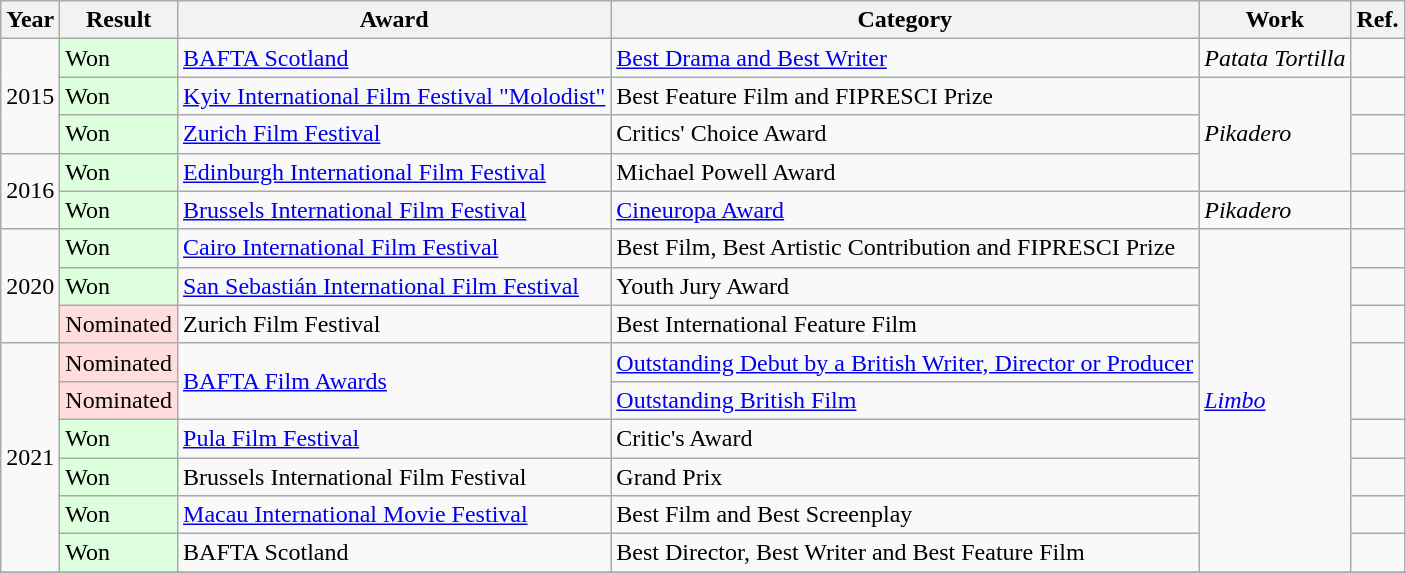<table class="wikitable">
<tr>
<th>Year</th>
<th>Result</th>
<th>Award</th>
<th>Category</th>
<th>Work</th>
<th>Ref.</th>
</tr>
<tr>
<td rowspan="3">2015</td>
<td style="background: #ddffdd">Won</td>
<td><a href='#'>BAFTA Scotland</a></td>
<td><a href='#'>Best Drama and Best Writer</a></td>
<td><em>Patata Tortilla</em></td>
<td></td>
</tr>
<tr>
<td style="background: #ddffdd">Won</td>
<td><a href='#'>Kyiv International Film Festival "Molodist"</a></td>
<td>Best Feature Film and FIPRESCI Prize</td>
<td rowspan="3"><em>Pikadero</em></td>
<td></td>
</tr>
<tr>
<td style="background: #ddffdd">Won</td>
<td><a href='#'>Zurich Film Festival</a></td>
<td>Critics' Choice Award</td>
<td></td>
</tr>
<tr>
<td rowspan="2">2016</td>
<td style="background: #ddffdd">Won</td>
<td><a href='#'>Edinburgh International Film Festival</a></td>
<td>Michael Powell Award</td>
<td></td>
</tr>
<tr>
<td style="background: #ddffdd">Won</td>
<td><a href='#'>Brussels International Film Festival</a></td>
<td><a href='#'>Cineuropa Award</a></td>
<td><em>Pikadero</em></td>
<td></td>
</tr>
<tr>
<td rowspan="3">2020</td>
<td style="background: #ddffdd">Won</td>
<td><a href='#'>Cairo International Film Festival</a></td>
<td>Best Film, Best Artistic Contribution and FIPRESCI Prize</td>
<td rowspan="9"><em><a href='#'>Limbo</a></em></td>
<td></td>
</tr>
<tr>
<td style="background: #ddffdd">Won</td>
<td><a href='#'>San Sebastián International Film Festival</a></td>
<td>Youth Jury Award</td>
<td></td>
</tr>
<tr>
<td style="background: #ffdddd">Nominated</td>
<td>Zurich Film Festival</td>
<td>Best International Feature Film</td>
<td></td>
</tr>
<tr>
<td rowspan="6">2021</td>
<td style="background: #ffdddd">Nominated</td>
<td rowspan="2"><a href='#'>BAFTA Film Awards</a></td>
<td><a href='#'>Outstanding Debut by a British Writer, Director or Producer</a></td>
<td rowspan="2"></td>
</tr>
<tr>
<td style="background: #ffdddd">Nominated</td>
<td><a href='#'>Outstanding British Film</a></td>
</tr>
<tr>
<td style="background: #ddffdd">Won</td>
<td><a href='#'>Pula Film Festival</a></td>
<td>Critic's Award</td>
<td></td>
</tr>
<tr>
<td style="background: #ddffdd">Won</td>
<td>Brussels International Film Festival</td>
<td>Grand Prix</td>
<td></td>
</tr>
<tr>
<td style="background: #ddffdd">Won</td>
<td><a href='#'>Macau International Movie Festival</a></td>
<td>Best Film and Best Screenplay</td>
<td></td>
</tr>
<tr>
<td style="background: #ddffdd">Won</td>
<td>BAFTA Scotland</td>
<td>Best Director, Best Writer and Best Feature Film</td>
<td></td>
</tr>
<tr>
</tr>
</table>
